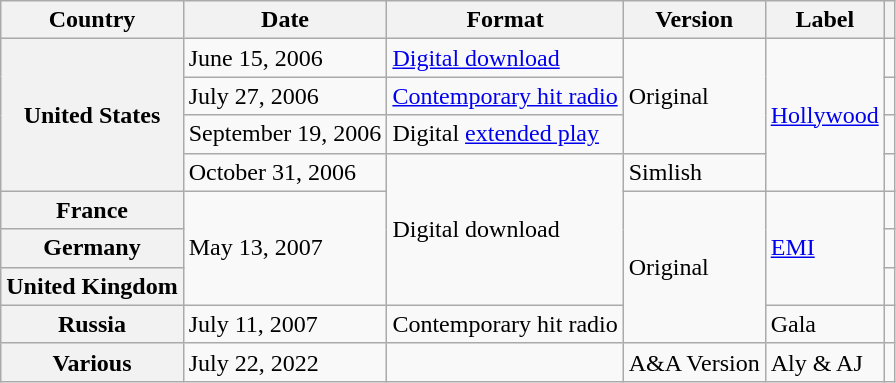<table class="wikitable plainrowheaders">
<tr>
<th>Country</th>
<th>Date</th>
<th>Format</th>
<th>Version</th>
<th>Label</th>
<th></th>
</tr>
<tr>
<th scope="row" rowspan="4">United States</th>
<td>June 15, 2006</td>
<td><a href='#'>Digital download</a></td>
<td rowspan="3">Original</td>
<td rowspan="4"><a href='#'>Hollywood</a></td>
<td></td>
</tr>
<tr>
<td>July 27, 2006</td>
<td><a href='#'>Contemporary hit radio</a></td>
<td></td>
</tr>
<tr>
<td>September 19, 2006</td>
<td>Digital <a href='#'>extended play</a></td>
<td></td>
</tr>
<tr>
<td>October 31, 2006</td>
<td rowspan="4">Digital download</td>
<td>Simlish</td>
<td></td>
</tr>
<tr>
<th scope="row">France</th>
<td rowspan="3">May 13, 2007</td>
<td rowspan="4">Original</td>
<td rowspan="3"><a href='#'>EMI</a></td>
<td></td>
</tr>
<tr>
<th scope="row">Germany</th>
<td></td>
</tr>
<tr>
<th scope="row">United Kingdom</th>
<td></td>
</tr>
<tr>
<th scope="row">Russia</th>
<td>July 11, 2007</td>
<td>Contemporary hit radio</td>
<td>Gala</td>
<td></td>
</tr>
<tr>
<th scope="row">Various</th>
<td>July 22, 2022</td>
<td></td>
<td>A&A Version</td>
<td>Aly & AJ</td>
<td></td>
</tr>
</table>
